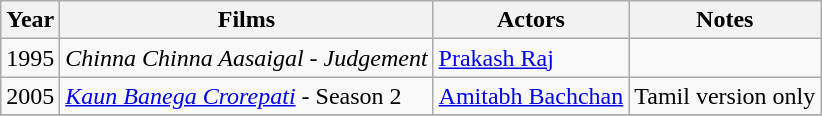<table class="wikitable">
<tr>
<th>Year</th>
<th>Films</th>
<th>Actors</th>
<th>Notes</th>
</tr>
<tr>
<td>1995</td>
<td><em>Chinna Chinna Aasaigal - Judgement</em></td>
<td><a href='#'>Prakash Raj</a></td>
<td></td>
</tr>
<tr>
<td>2005</td>
<td><em><a href='#'>Kaun Banega Crorepati</a></em> - Season 2</td>
<td><a href='#'>Amitabh Bachchan</a></td>
<td>Tamil version only</td>
</tr>
<tr>
</tr>
</table>
